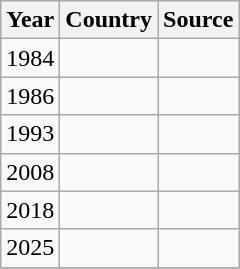<table class="wikitable">
<tr>
<th>Year</th>
<th>Country</th>
<th>Source</th>
</tr>
<tr>
<td>1984</td>
<td></td>
<td></td>
</tr>
<tr>
<td>1986</td>
<td></td>
<td></td>
</tr>
<tr>
<td>1993</td>
<td></td>
<td></td>
</tr>
<tr>
<td>2008</td>
<td></td>
<td></td>
</tr>
<tr>
<td>2018</td>
<td></td>
<td></td>
</tr>
<tr>
<td>2025</td>
<td></td>
<td></td>
</tr>
<tr>
</tr>
</table>
